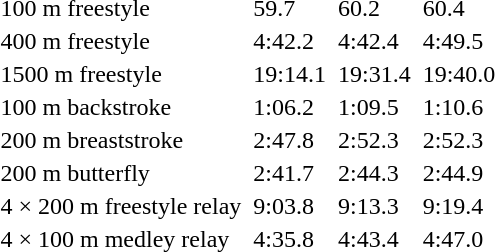<table>
<tr>
<td>100 m freestyle</td>
<td></td>
<td>59.7</td>
<td></td>
<td>60.2</td>
<td></td>
<td>60.4</td>
</tr>
<tr>
<td>400 m freestyle</td>
<td></td>
<td>4:42.2</td>
<td></td>
<td>4:42.4</td>
<td></td>
<td>4:49.5</td>
</tr>
<tr>
<td>1500 m freestyle</td>
<td></td>
<td>19:14.1</td>
<td></td>
<td>19:31.4</td>
<td></td>
<td>19:40.0</td>
</tr>
<tr>
<td>100 m backstroke</td>
<td></td>
<td>1:06.2</td>
<td></td>
<td>1:09.5</td>
<td></td>
<td>1:10.6</td>
</tr>
<tr>
<td>200 m breaststroke</td>
<td></td>
<td>2:47.8</td>
<td></td>
<td>2:52.3</td>
<td></td>
<td>2:52.3</td>
</tr>
<tr>
<td>200 m butterfly</td>
<td></td>
<td>2:41.7</td>
<td></td>
<td>2:44.3</td>
<td></td>
<td>2:44.9</td>
</tr>
<tr>
<td>4 × 200 m freestyle relay</td>
<td></td>
<td>9:03.8</td>
<td></td>
<td>9:13.3</td>
<td></td>
<td>9:19.4</td>
</tr>
<tr>
<td>4 × 100 m medley relay</td>
<td></td>
<td>4:35.8</td>
<td></td>
<td>4:43.4</td>
<td></td>
<td>4:47.0</td>
</tr>
</table>
